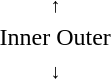<table style="text-align:center;">
<tr>
<td><small>  ↑ </small></td>
</tr>
<tr>
<td><span>Inner</span>   <span>Outer</span></td>
</tr>
<tr>
<td><small> ↓  </small></td>
</tr>
</table>
